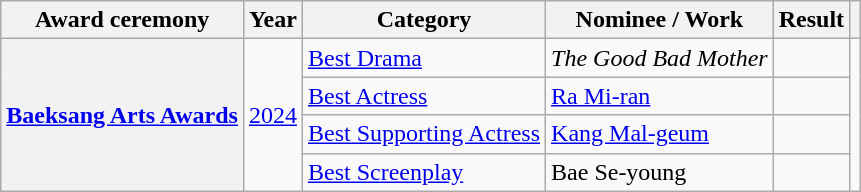<table class="wikitable plainrowheaders sortable">
<tr>
<th scope="col">Award ceremony</th>
<th scope="col">Year</th>
<th scope="col">Category</th>
<th scope="col">Nominee / Work</th>
<th scope="col">Result</th>
<th scope="col" class="unsortable"></th>
</tr>
<tr>
<th scope="row" rowspan="4"><a href='#'>Baeksang Arts Awards</a></th>
<td rowspan="4" style="text-align:center"><a href='#'>2024</a></td>
<td><a href='#'>Best Drama</a></td>
<td><em>The Good Bad Mother</em></td>
<td></td>
<td rowspan="7" style="text-align:center"></td>
</tr>
<tr>
<td><a href='#'>Best Actress</a></td>
<td><a href='#'>Ra Mi-ran</a></td>
<td></td>
</tr>
<tr>
<td><a href='#'>Best Supporting Actress</a></td>
<td><a href='#'>Kang Mal-geum</a></td>
<td></td>
</tr>
<tr>
<td><a href='#'>Best Screenplay</a></td>
<td>Bae Se-young</td>
<td></td>
</tr>
</table>
